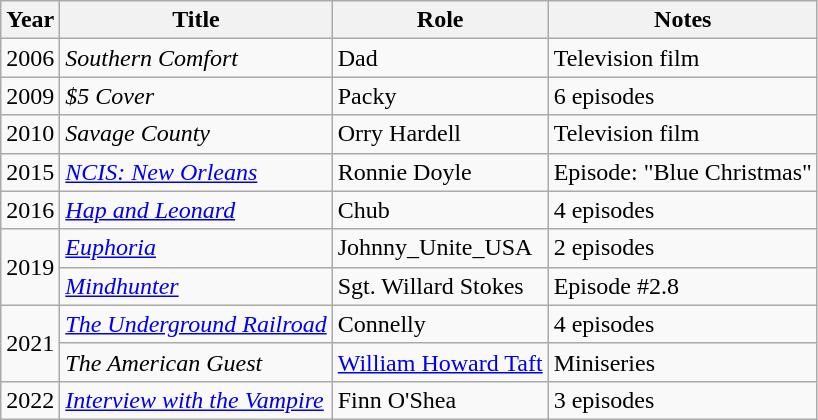<table class="wikitable sortable">
<tr>
<th>Year</th>
<th>Title</th>
<th>Role</th>
<th>Notes</th>
</tr>
<tr>
<td>2006</td>
<td><em>Southern Comfort</em></td>
<td>Dad</td>
<td>Television film</td>
</tr>
<tr>
<td>2009</td>
<td><em>$5 Cover</em></td>
<td>Packy</td>
<td>6 episodes</td>
</tr>
<tr>
<td>2010</td>
<td><em>Savage County</em></td>
<td>Orry Hardell</td>
<td>Television film</td>
</tr>
<tr>
<td>2015</td>
<td><em><a href='#'>NCIS: New Orleans</a></em></td>
<td>Ronnie Doyle</td>
<td>Episode: "Blue Christmas"</td>
</tr>
<tr>
<td>2016</td>
<td><a href='#'><em>Hap and Leonard</em></a></td>
<td>Chub</td>
<td>4 episodes</td>
</tr>
<tr>
<td rowspan="2">2019</td>
<td><a href='#'><em>Euphoria</em></a></td>
<td>Johnny_Unite_USA</td>
<td>2 episodes</td>
</tr>
<tr>
<td><a href='#'><em>Mindhunter</em></a></td>
<td>Sgt. Willard Stokes</td>
<td>Episode #2.8</td>
</tr>
<tr>
<td rowspan="2">2021</td>
<td><a href='#'><em>The Underground Railroad</em></a></td>
<td>Connelly</td>
<td>4 episodes</td>
</tr>
<tr>
<td><em>The American Guest</em></td>
<td><a href='#'>William Howard Taft</a></td>
<td>Miniseries</td>
</tr>
<tr>
<td>2022</td>
<td><a href='#'><em>Interview with the Vampire</em></a></td>
<td>Finn O'Shea</td>
<td>3 episodes</td>
</tr>
</table>
